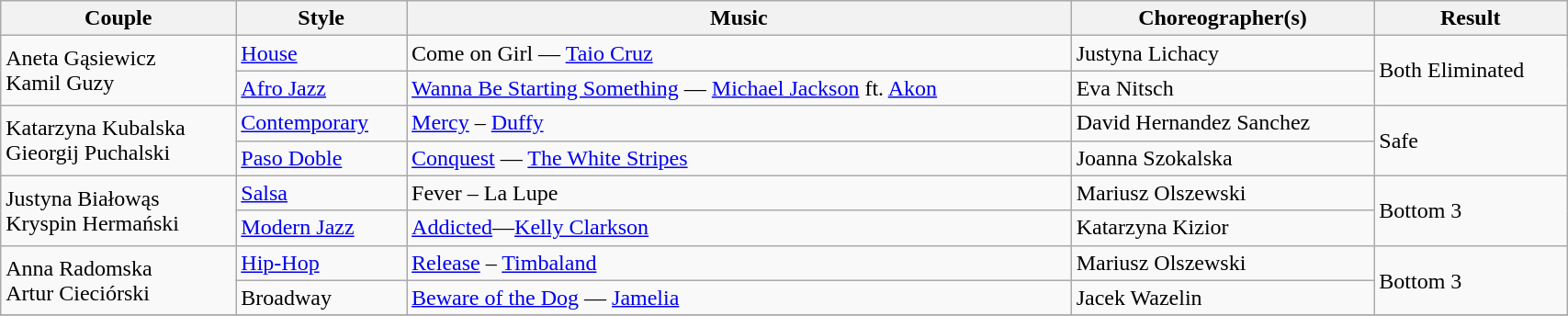<table class="wikitable" width="90%">
<tr>
<th>Couple</th>
<th>Style</th>
<th>Music</th>
<th>Choreographer(s)</th>
<th>Result</th>
</tr>
<tr>
<td rowspan="2">Aneta Gąsiewicz<br>Kamil Guzy</td>
<td><a href='#'>House</a></td>
<td>Come on Girl — <a href='#'>Taio Cruz</a></td>
<td>Justyna Lichacy</td>
<td rowspan="2">Both Eliminated</td>
</tr>
<tr>
<td><a href='#'>Afro Jazz</a></td>
<td><a href='#'>Wanna Be Starting Something</a> — <a href='#'>Michael Jackson</a> ft. <a href='#'>Akon</a></td>
<td>Eva Nitsch</td>
</tr>
<tr>
<td rowspan="2">Katarzyna Kubalska<br>Gieorgij Puchalski</td>
<td><a href='#'>Contemporary</a></td>
<td><a href='#'>Mercy</a> – <a href='#'>Duffy</a></td>
<td>David Hernandez Sanchez</td>
<td rowspan="2">Safe</td>
</tr>
<tr>
<td><a href='#'>Paso Doble</a></td>
<td><a href='#'>Conquest</a> — <a href='#'>The White Stripes</a></td>
<td>Joanna Szokalska</td>
</tr>
<tr>
<td rowspan="2">Justyna Białowąs<br>Kryspin Hermański</td>
<td><a href='#'>Salsa</a></td>
<td>Fever – La Lupe</td>
<td>Mariusz Olszewski</td>
<td rowspan="2">Bottom 3</td>
</tr>
<tr>
<td><a href='#'>Modern Jazz</a></td>
<td><a href='#'>Addicted</a>—<a href='#'>Kelly Clarkson</a></td>
<td>Katarzyna Kizior</td>
</tr>
<tr>
<td rowspan="2">Anna Radomska<br>Artur Cieciórski</td>
<td><a href='#'>Hip-Hop</a></td>
<td><a href='#'>Release</a> – <a href='#'>Timbaland</a></td>
<td>Mariusz Olszewski</td>
<td rowspan="2">Bottom 3</td>
</tr>
<tr>
<td>Broadway</td>
<td><a href='#'>Beware of the Dog</a> — <a href='#'>Jamelia</a></td>
<td>Jacek Wazelin</td>
</tr>
<tr>
</tr>
</table>
